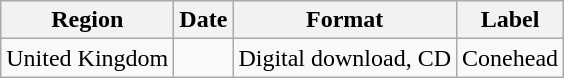<table class="wikitable plainrowheaders">
<tr>
<th scope="col">Region</th>
<th scope="col">Date</th>
<th scope="col">Format</th>
<th scope="col">Label</th>
</tr>
<tr>
<td>United Kingdom</td>
<td></td>
<td>Digital download, CD</td>
<td>Conehead</td>
</tr>
</table>
